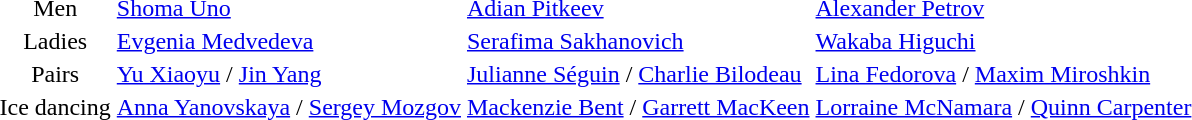<table>
<tr>
<td align=center>Men</td>
<td> <a href='#'>Shoma Uno</a></td>
<td> <a href='#'>Adian Pitkeev</a></td>
<td> <a href='#'>Alexander Petrov</a></td>
</tr>
<tr>
<td align=center>Ladies</td>
<td> <a href='#'>Evgenia Medvedeva</a></td>
<td> <a href='#'>Serafima Sakhanovich</a></td>
<td> <a href='#'>Wakaba Higuchi</a></td>
</tr>
<tr>
<td align=center>Pairs</td>
<td> <a href='#'>Yu Xiaoyu</a> / <a href='#'>Jin Yang</a></td>
<td> <a href='#'>Julianne Séguin</a> / <a href='#'>Charlie Bilodeau</a></td>
<td> <a href='#'>Lina Fedorova</a> / <a href='#'>Maxim Miroshkin</a></td>
</tr>
<tr>
<td align=center>Ice dancing</td>
<td> <a href='#'>Anna Yanovskaya</a> / <a href='#'>Sergey Mozgov</a></td>
<td> <a href='#'>Mackenzie Bent</a> / <a href='#'>Garrett MacKeen</a></td>
<td> <a href='#'>Lorraine McNamara</a> / <a href='#'>Quinn Carpenter</a></td>
</tr>
</table>
